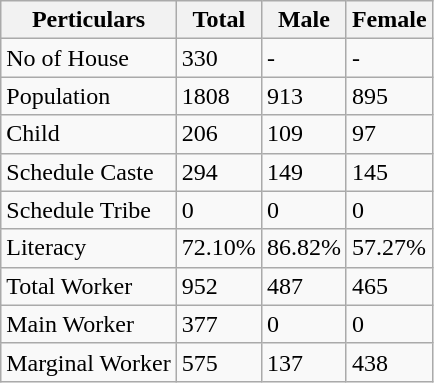<table class="wikitable">
<tr>
<th>Perticulars</th>
<th>Total</th>
<th>Male</th>
<th>Female</th>
</tr>
<tr>
<td>No of House</td>
<td>330</td>
<td>-</td>
<td>-</td>
</tr>
<tr>
<td>Population</td>
<td>1808</td>
<td>913</td>
<td>895</td>
</tr>
<tr>
<td>Child</td>
<td>206</td>
<td>109</td>
<td>97</td>
</tr>
<tr>
<td>Schedule Caste</td>
<td>294</td>
<td>149</td>
<td>145</td>
</tr>
<tr>
<td>Schedule Tribe</td>
<td>0</td>
<td>0</td>
<td>0</td>
</tr>
<tr>
<td>Literacy</td>
<td>72.10%</td>
<td>86.82%</td>
<td>57.27%</td>
</tr>
<tr>
<td>Total Worker</td>
<td>952</td>
<td>487</td>
<td>465</td>
</tr>
<tr>
<td>Main Worker</td>
<td>377</td>
<td>0</td>
<td>0</td>
</tr>
<tr>
<td>Marginal Worker</td>
<td>575</td>
<td>137</td>
<td>438</td>
</tr>
</table>
